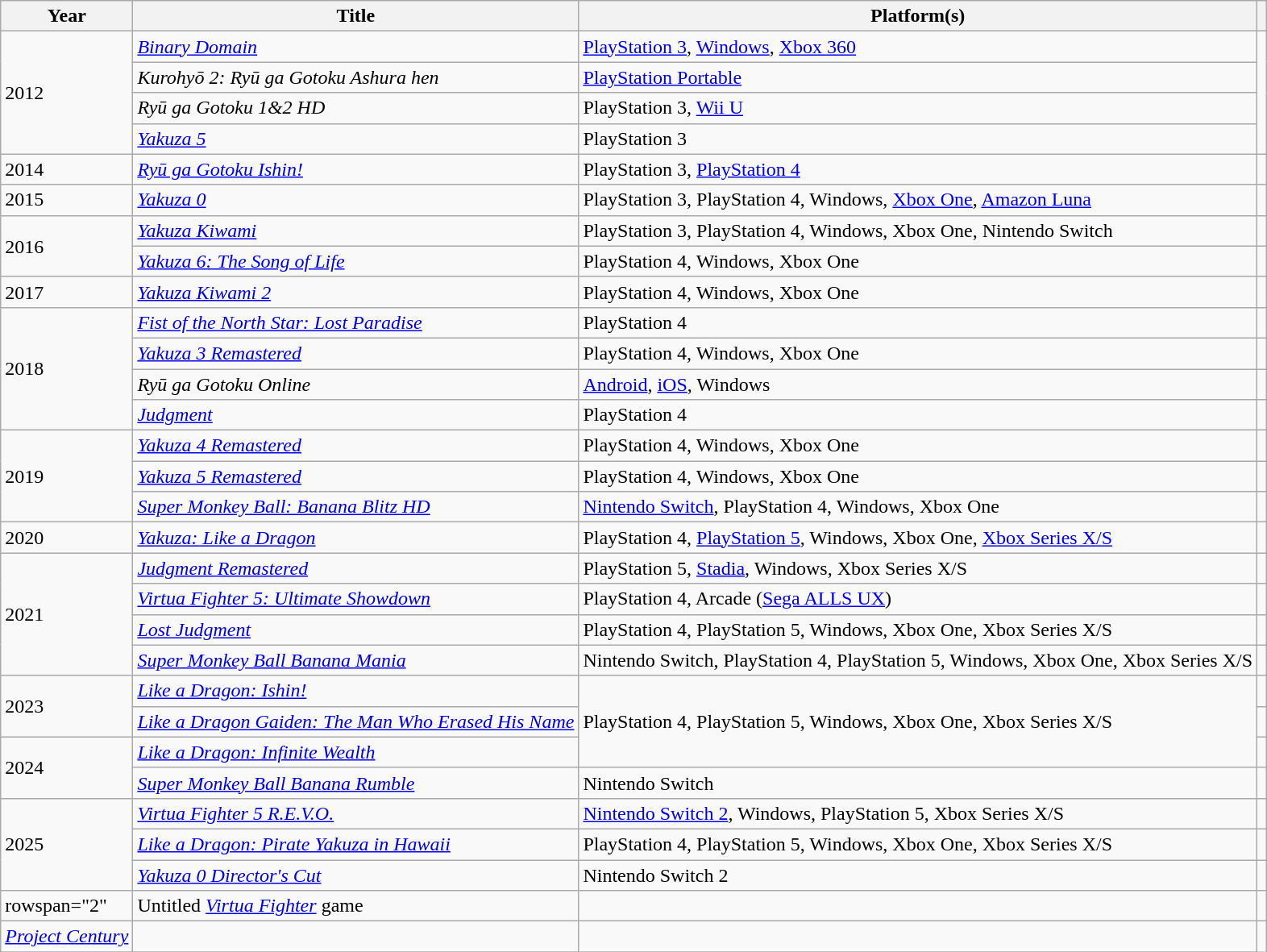<table class="wikitable sortable">
<tr>
<th>Year</th>
<th>Title</th>
<th>Platform(s)</th>
<th class="unsortable"></th>
</tr>
<tr>
<td rowspan="4">2012</td>
<td><em><a href='#'>Binary Domain</a></em></td>
<td><a href='#'>PlayStation 3</a>, <a href='#'>Windows</a>, <a href='#'>Xbox 360</a></td>
<td rowspan="4"></td>
</tr>
<tr>
<td><em>Kurohyō 2: Ryū ga Gotoku Ashura hen</em></td>
<td><a href='#'>PlayStation Portable</a></td>
</tr>
<tr>
<td><em>Ryū ga Gotoku 1&2 HD</em></td>
<td>PlayStation 3, <a href='#'>Wii U</a></td>
</tr>
<tr>
<td><em><a href='#'>Yakuza 5</a></em></td>
<td>PlayStation 3</td>
</tr>
<tr>
<td>2014</td>
<td><em><a href='#'>Ryū ga Gotoku Ishin!</a></em></td>
<td>PlayStation 3, <a href='#'>PlayStation 4</a></td>
<td></td>
</tr>
<tr>
<td>2015</td>
<td><em><a href='#'>Yakuza 0</a></em></td>
<td>PlayStation 3, PlayStation 4, Windows, <a href='#'>Xbox One</a>, <a href='#'>Amazon Luna</a></td>
<td></td>
</tr>
<tr>
<td rowspan="2">2016</td>
<td><em><a href='#'>Yakuza Kiwami</a></em></td>
<td>PlayStation 3, PlayStation 4, Windows, Xbox One, Nintendo Switch</td>
<td></td>
</tr>
<tr>
<td><em><a href='#'>Yakuza 6: The Song of Life</a></em></td>
<td>PlayStation 4, Windows, Xbox One</td>
<td></td>
</tr>
<tr>
<td>2017</td>
<td><em><a href='#'>Yakuza Kiwami 2</a></em></td>
<td>PlayStation 4, Windows, Xbox One</td>
<td></td>
</tr>
<tr>
<td rowspan="4">2018</td>
<td><em><a href='#'>Fist of the North Star: Lost Paradise</a></em></td>
<td>PlayStation 4</td>
<td></td>
</tr>
<tr>
<td><em><a href='#'>Yakuza 3 Remastered</a></em></td>
<td>PlayStation 4, Windows, Xbox One</td>
<td></td>
</tr>
<tr>
<td><em>Ryū ga Gotoku Online</em></td>
<td><a href='#'>Android</a>, <a href='#'>iOS</a>, Windows</td>
<td></td>
</tr>
<tr>
<td><em><a href='#'>Judgment</a></em></td>
<td>PlayStation 4</td>
<td></td>
</tr>
<tr>
<td rowspan="3">2019</td>
<td><em><a href='#'>Yakuza 4 Remastered</a></em></td>
<td>PlayStation 4, Windows, Xbox One</td>
<td></td>
</tr>
<tr>
<td><em><a href='#'>Yakuza 5 Remastered</a></em></td>
<td>PlayStation 4, Windows, Xbox One</td>
<td></td>
</tr>
<tr>
<td><em><a href='#'>Super Monkey Ball: Banana Blitz HD</a></em></td>
<td><a href='#'>Nintendo Switch</a>, PlayStation 4, Windows, Xbox One</td>
<td></td>
</tr>
<tr>
<td>2020</td>
<td><em><a href='#'>Yakuza: Like a Dragon</a></em></td>
<td>PlayStation 4, <a href='#'>PlayStation 5</a>, Windows, Xbox One, <a href='#'>Xbox Series X/S</a></td>
<td></td>
</tr>
<tr>
<td rowspan="4">2021</td>
<td><em><a href='#'>Judgment Remastered</a></em></td>
<td>PlayStation 5, <a href='#'>Stadia</a>, Windows, Xbox Series X/S</td>
<td></td>
</tr>
<tr>
<td><em><a href='#'>Virtua Fighter 5: Ultimate Showdown</a></em></td>
<td>PlayStation 4, Arcade (<a href='#'>Sega ALLS UX</a>)</td>
<td></td>
</tr>
<tr>
<td><em><a href='#'>Lost Judgment</a></em></td>
<td>PlayStation 4, PlayStation 5, Windows, Xbox One, Xbox Series X/S</td>
<td></td>
</tr>
<tr>
<td><em><a href='#'>Super Monkey Ball Banana Mania</a></em></td>
<td>Nintendo Switch, PlayStation 4, PlayStation 5, Windows, Xbox One, Xbox Series X/S</td>
<td></td>
</tr>
<tr>
<td rowspan="2">2023</td>
<td><em><a href='#'>Like a Dragon: Ishin!</a></em></td>
<td rowspan="3">PlayStation 4, PlayStation 5, Windows, Xbox One, Xbox Series X/S</td>
<td></td>
</tr>
<tr>
<td><em><a href='#'>Like a Dragon Gaiden: The Man Who Erased His Name</a></em></td>
<td></td>
</tr>
<tr>
<td rowspan="2">2024</td>
<td><em><a href='#'>Like a Dragon: Infinite Wealth</a></em></td>
<td></td>
</tr>
<tr>
<td><em><a href='#'>Super Monkey Ball Banana Rumble</a></em></td>
<td>Nintendo Switch</td>
<td></td>
</tr>
<tr>
<td rowspan="3">2025</td>
<td><em><a href='#'>Virtua Fighter 5 R.E.V.O.</a></em></td>
<td><a href='#'>Nintendo Switch 2</a>, Windows, PlayStation 5, Xbox Series X/S</td>
<td></td>
</tr>
<tr>
<td><em><a href='#'>Like a Dragon: Pirate Yakuza in Hawaii</a></em></td>
<td>PlayStation 4, PlayStation 5, Windows, Xbox One, Xbox Series X/S</td>
<td></td>
</tr>
<tr>
<td><a href='#'><em>Yakuza 0 Director's Cut</em></a></td>
<td>Nintendo Switch 2</td>
<td></td>
</tr>
<tr>
<td>rowspan="2" </td>
<td>Untitled <em><a href='#'>Virtua Fighter</a></em> game</td>
<td></td>
<td></td>
</tr>
<tr>
<td><em><a href='#'>Project Century</a></em></td>
<td></td>
<td></td>
</tr>
<tr>
</tr>
</table>
